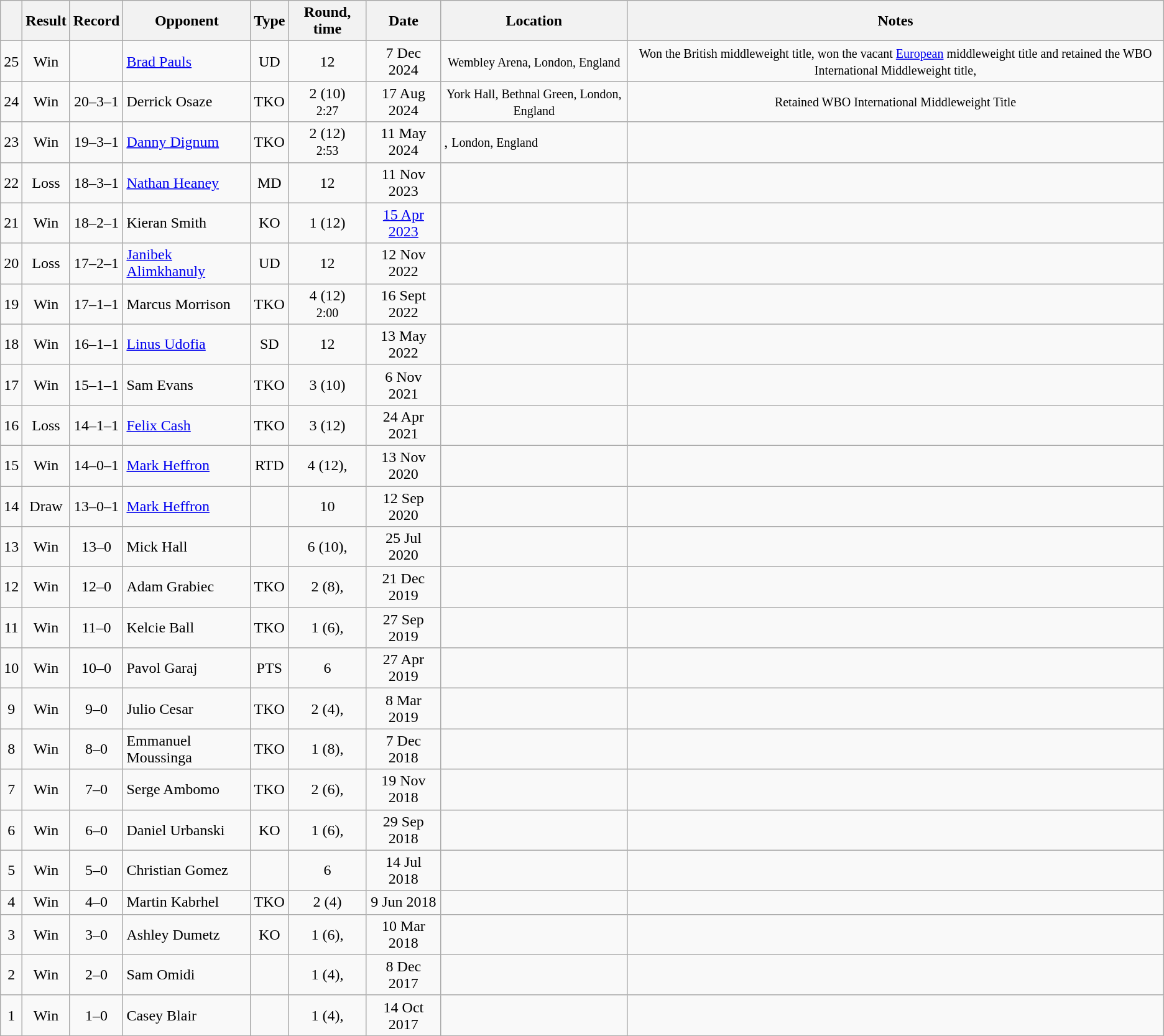<table class="wikitable" style="text-align:center">
<tr>
<th></th>
<th>Result</th>
<th>Record</th>
<th>Opponent</th>
<th>Type</th>
<th>Round, time</th>
<th>Date</th>
<th>Location</th>
<th>Notes</th>
</tr>
<tr>
<td>25</td>
<td>Win</td>
<td></td>
<td align="left"><a href='#'>Brad Pauls</a></td>
<td>UD</td>
<td>12</td>
<td>7 Dec 2024</td>
<td><small>Wembley Arena, London, England</small></td>
<td><small>Won the British middleweight title, won the vacant <a href='#'>European</a> middleweight title and retained the WBO International Middleweight title, </small></td>
</tr>
<tr>
<td>24</td>
<td>Win</td>
<td>20–3–1</td>
<td align="left">Derrick Osaze</td>
<td>TKO</td>
<td>2 (10)<br><small>2:27</small></td>
<td>17 Aug 2024</td>
<td><small>York Hall, Bethnal Green, London, England</small></td>
<td><small>Retained WBO International Middleweight Title</small></td>
</tr>
<tr>
<td>23</td>
<td>Win</td>
<td>19–3–1</td>
<td align="left"><a href='#'>Danny Dignum</a></td>
<td>TKO</td>
<td>2 (12)<br><small>2:53</small></td>
<td>11 May 2024</td>
<td align="left">, <small>London, England</small></td>
<td align="left"></td>
</tr>
<tr>
<td>22</td>
<td>Loss</td>
<td>18–3–1</td>
<td align=left><a href='#'>Nathan Heaney</a></td>
<td>MD</td>
<td>12</td>
<td>11 Nov 2023</td>
<td align=left></td>
<td align=left></td>
</tr>
<tr>
<td>21</td>
<td>Win</td>
<td>18–2–1</td>
<td align=left>Kieran Smith</td>
<td>KO</td>
<td>1 (12) </td>
<td><a href='#'>15 Apr 2023</a></td>
<td align=left></td>
<td align=left></td>
</tr>
<tr>
<td>20</td>
<td>Loss</td>
<td>17–2–1</td>
<td align=left><a href='#'>Janibek Alimkhanuly</a></td>
<td>UD</td>
<td>12</td>
<td>12 Nov 2022</td>
<td style="text-align:left;"></td>
<td align=left></td>
</tr>
<tr>
<td>19</td>
<td>Win</td>
<td>17–1–1</td>
<td align=left>Marcus Morrison</td>
<td>TKO</td>
<td>4 (12)<br><small>2:00</small></td>
<td>16 Sept 2022</td>
<td align=left></td>
<td align=left></td>
</tr>
<tr>
<td>18</td>
<td>Win</td>
<td>16–1–1</td>
<td align=left><a href='#'>Linus Udofia</a></td>
<td>SD</td>
<td>12</td>
<td>13 May 2022</td>
<td align=left></td>
<td align=left></td>
</tr>
<tr>
<td>17</td>
<td>Win</td>
<td>15–1–1</td>
<td align=left>Sam Evans</td>
<td>TKO</td>
<td>3 (10) </td>
<td>6 Nov 2021</td>
<td align=left></td>
<td></td>
</tr>
<tr>
<td>16</td>
<td>Loss</td>
<td>14–1–1</td>
<td align=left><a href='#'>Felix Cash</a></td>
<td>TKO</td>
<td>3 (12) </td>
<td>24 Apr 2021</td>
<td align=left></td>
<td align=left></td>
</tr>
<tr>
<td>15</td>
<td>Win</td>
<td>14–0–1</td>
<td align=left><a href='#'>Mark Heffron</a></td>
<td>RTD</td>
<td>4 (12), </td>
<td>13 Nov 2020</td>
<td align=left></td>
<td align=left></td>
</tr>
<tr>
<td>14</td>
<td>Draw</td>
<td>13–0–1</td>
<td align=left><a href='#'>Mark Heffron</a></td>
<td></td>
<td>10</td>
<td>12 Sep 2020</td>
<td align=left></td>
<td></td>
</tr>
<tr>
<td>13</td>
<td>Win</td>
<td>13–0</td>
<td align=left>Mick Hall</td>
<td></td>
<td>6 (10), </td>
<td>25 Jul 2020</td>
<td align=left></td>
<td></td>
</tr>
<tr>
<td>12</td>
<td>Win</td>
<td>12–0</td>
<td align=left>Adam Grabiec</td>
<td>TKO</td>
<td>2 (8), </td>
<td>21 Dec 2019</td>
<td align=left></td>
<td></td>
</tr>
<tr>
<td>11</td>
<td>Win</td>
<td>11–0</td>
<td align=left>Kelcie Ball</td>
<td>TKO</td>
<td>1 (6), </td>
<td>27 Sep 2019</td>
<td align=left></td>
<td></td>
</tr>
<tr>
<td>10</td>
<td>Win</td>
<td>10–0</td>
<td align=left>Pavol Garaj</td>
<td>PTS</td>
<td>6</td>
<td>27 Apr 2019</td>
<td align=left></td>
<td></td>
</tr>
<tr>
<td>9</td>
<td>Win</td>
<td>9–0</td>
<td align=left>Julio Cesar</td>
<td>TKO</td>
<td>2 (4), </td>
<td>8 Mar 2019</td>
<td align=left></td>
<td></td>
</tr>
<tr>
<td>8</td>
<td>Win</td>
<td>8–0</td>
<td align=left>Emmanuel Moussinga</td>
<td>TKO</td>
<td>1 (8), </td>
<td>7 Dec 2018</td>
<td align=left></td>
<td></td>
</tr>
<tr>
<td>7</td>
<td>Win</td>
<td>7–0</td>
<td align=left>Serge Ambomo</td>
<td>TKO</td>
<td>2 (6), </td>
<td>19 Nov 2018</td>
<td align=left></td>
<td></td>
</tr>
<tr>
<td>6</td>
<td>Win</td>
<td>6–0</td>
<td align=left>Daniel Urbanski</td>
<td>KO</td>
<td>1 (6), </td>
<td>29 Sep 2018</td>
<td align=left></td>
<td></td>
</tr>
<tr>
<td>5</td>
<td>Win</td>
<td>5–0</td>
<td align=left>Christian Gomez</td>
<td></td>
<td>6</td>
<td>14 Jul 2018</td>
<td align=left></td>
<td></td>
</tr>
<tr>
<td>4</td>
<td>Win</td>
<td>4–0</td>
<td align=left>Martin Kabrhel</td>
<td>TKO</td>
<td>2 (4)</td>
<td>9 Jun 2018</td>
<td align=left></td>
<td></td>
</tr>
<tr>
<td>3</td>
<td>Win</td>
<td>3–0</td>
<td align=left>Ashley Dumetz</td>
<td>KO</td>
<td>1 (6), </td>
<td>10 Mar 2018</td>
<td align=left></td>
<td></td>
</tr>
<tr>
<td>2</td>
<td>Win</td>
<td>2–0</td>
<td align=left>Sam Omidi</td>
<td></td>
<td>1 (4), </td>
<td>8 Dec 2017</td>
<td align=left></td>
<td></td>
</tr>
<tr>
<td>1</td>
<td>Win</td>
<td>1–0</td>
<td align=left>Casey Blair</td>
<td></td>
<td>1 (4), </td>
<td>14 Oct 2017</td>
<td align=left></td>
<td></td>
</tr>
<tr>
</tr>
</table>
